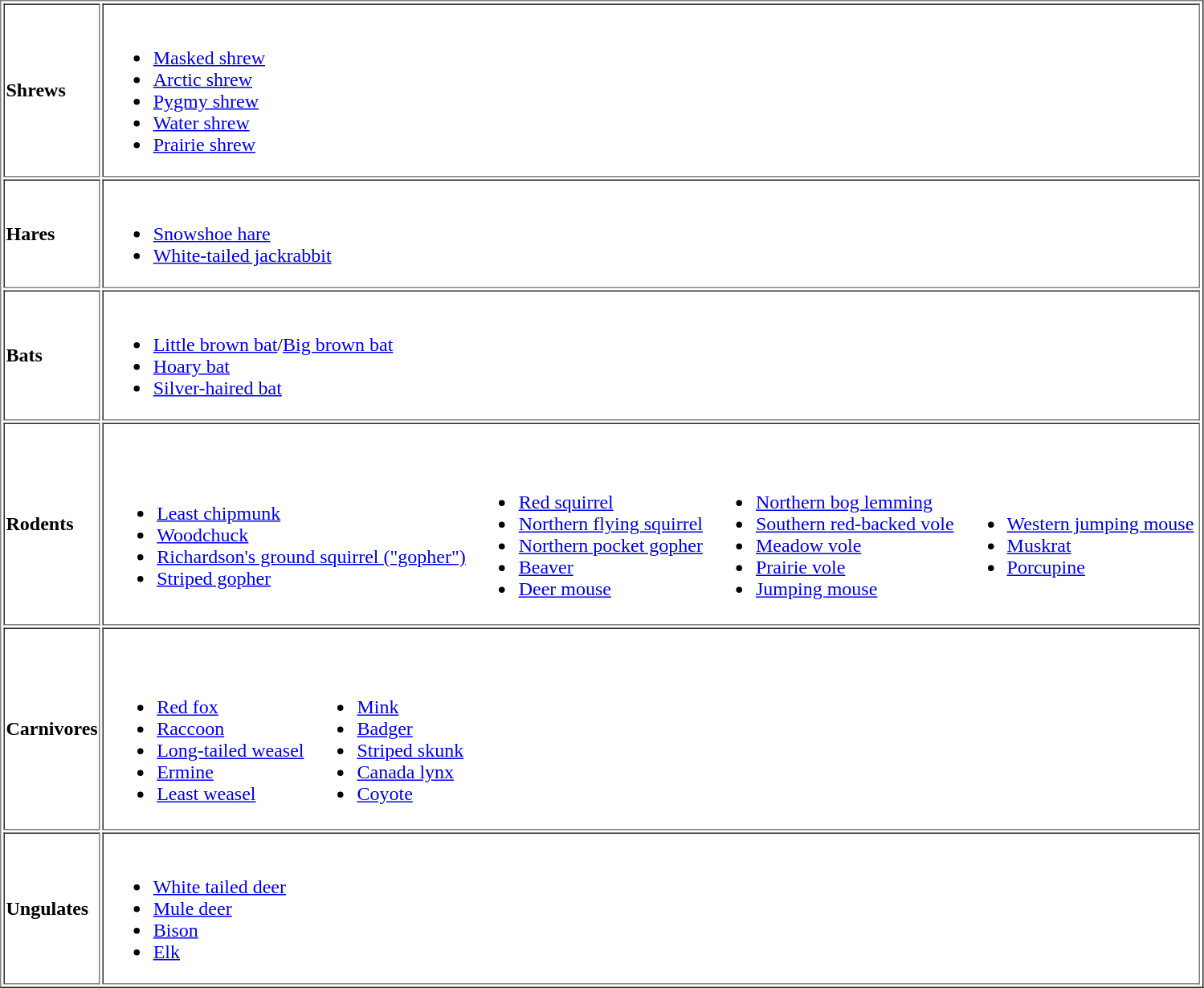<table Border="1">
<tr>
<td><strong>Shrews</strong></td>
<td><br><ul><li><a href='#'>Masked shrew</a></li><li><a href='#'>Arctic shrew</a></li><li><a href='#'>Pygmy shrew</a></li><li><a href='#'>Water shrew</a></li><li><a href='#'>Prairie shrew</a></li></ul></td>
</tr>
<tr>
<td><strong>Hares</strong></td>
<td><br><ul><li><a href='#'>Snowshoe hare</a></li><li><a href='#'>White-tailed jackrabbit</a></li></ul></td>
</tr>
<tr>
<td><strong>Bats</strong></td>
<td><br><ul><li><a href='#'>Little brown bat</a>/<a href='#'>Big brown bat</a></li><li><a href='#'>Hoary bat</a></li><li><a href='#'>Silver-haired bat</a></li></ul></td>
</tr>
<tr>
<td><strong>Rodents</strong></td>
<td><br><table>
<tr>
<td><br><ul><li><a href='#'>Least chipmunk</a></li><li><a href='#'>Woodchuck</a></li><li><a href='#'>Richardson's ground squirrel ("gopher")</a></li><li><a href='#'>Striped gopher</a></li></ul></td>
<td><br><ul><li><a href='#'>Red squirrel</a></li><li><a href='#'>Northern flying squirrel</a></li><li><a href='#'>Northern pocket gopher</a></li><li><a href='#'>Beaver</a></li><li><a href='#'>Deer mouse</a></li></ul></td>
<td><br><ul><li><a href='#'>Northern bog lemming</a></li><li><a href='#'>Southern red-backed vole</a></li><li><a href='#'>Meadow vole</a></li><li><a href='#'>Prairie vole</a></li><li><a href='#'>Jumping mouse</a></li></ul></td>
<td><br><ul><li><a href='#'>Western jumping mouse</a></li><li><a href='#'>Muskrat</a></li><li><a href='#'>Porcupine</a></li></ul></td>
</tr>
</table>
</td>
</tr>
<tr>
<td><strong>Carnivores</strong></td>
<td><br><table>
<tr>
<td><br><ul><li><a href='#'>Red fox</a></li><li><a href='#'>Raccoon</a></li><li><a href='#'>Long-tailed weasel</a></li><li><a href='#'>Ermine</a></li><li><a href='#'>Least weasel</a></li></ul></td>
<td><br><ul><li><a href='#'>Mink</a></li><li><a href='#'>Badger</a></li><li><a href='#'>Striped skunk</a></li><li><a href='#'>Canada lynx</a></li><li><a href='#'>Coyote</a></li></ul></td>
</tr>
</table>
</td>
</tr>
<tr>
<td><strong>Ungulates</strong></td>
<td><br><ul><li><a href='#'>White tailed deer</a></li><li><a href='#'>Mule deer</a></li><li><a href='#'>Bison</a></li><li><a href='#'>Elk</a></li></ul></td>
</tr>
</table>
